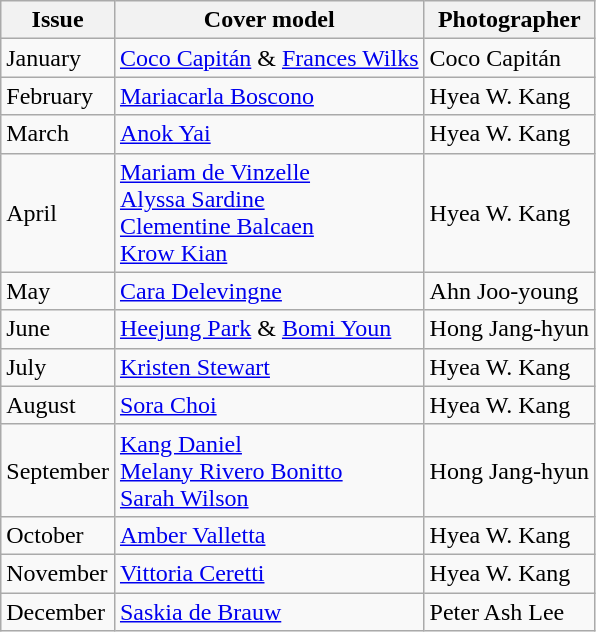<table class="sortable wikitable">
<tr>
<th>Issue</th>
<th>Cover model</th>
<th>Photographer</th>
</tr>
<tr>
<td>January</td>
<td><a href='#'>Coco Capitán</a> & <a href='#'>Frances Wilks</a></td>
<td>Coco Capitán</td>
</tr>
<tr>
<td>February</td>
<td><a href='#'>Mariacarla Boscono</a></td>
<td>Hyea W. Kang</td>
</tr>
<tr>
<td>March</td>
<td><a href='#'>Anok Yai</a></td>
<td>Hyea W. Kang</td>
</tr>
<tr>
<td>April</td>
<td><a href='#'>Mariam de Vinzelle</a><br><a href='#'>Alyssa Sardine</a><br><a href='#'>Clementine Balcaen</a><br><a href='#'>Krow Kian</a></td>
<td>Hyea W. Kang</td>
</tr>
<tr>
<td>May</td>
<td><a href='#'>Cara Delevingne</a></td>
<td>Ahn Joo-young</td>
</tr>
<tr>
<td>June</td>
<td><a href='#'>Heejung Park</a> & <a href='#'>Bomi Youn</a></td>
<td>Hong Jang-hyun</td>
</tr>
<tr>
<td>July</td>
<td><a href='#'>Kristen Stewart</a></td>
<td>Hyea W. Kang</td>
</tr>
<tr>
<td>August</td>
<td><a href='#'>Sora Choi</a></td>
<td>Hyea W. Kang</td>
</tr>
<tr>
<td>September</td>
<td><a href='#'>Kang Daniel</a><br><a href='#'>Melany Rivero Bonitto</a><br><a href='#'>Sarah Wilson</a></td>
<td>Hong Jang-hyun</td>
</tr>
<tr>
<td>October</td>
<td><a href='#'>Amber Valletta</a></td>
<td>Hyea W. Kang</td>
</tr>
<tr>
<td>November</td>
<td><a href='#'>Vittoria Ceretti</a></td>
<td>Hyea W. Kang</td>
</tr>
<tr>
<td>December</td>
<td><a href='#'>Saskia de Brauw</a></td>
<td>Peter Ash Lee</td>
</tr>
</table>
